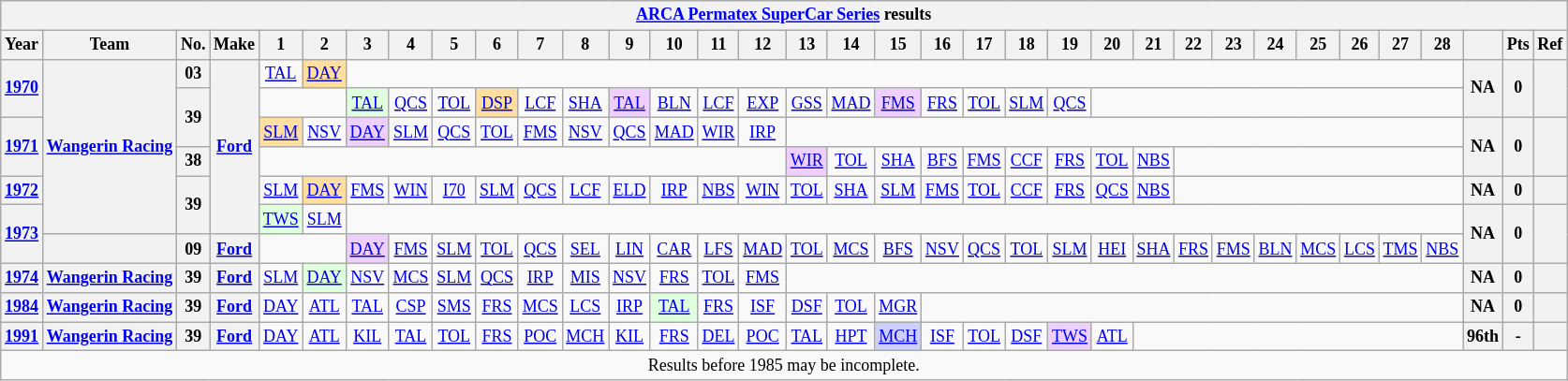<table class="wikitable" style="text-align:center; font-size:75%">
<tr>
<th colspan=45><a href='#'>ARCA Permatex SuperCar Series</a> results</th>
</tr>
<tr>
<th>Year</th>
<th>Team</th>
<th>No.</th>
<th>Make</th>
<th>1</th>
<th>2</th>
<th>3</th>
<th>4</th>
<th>5</th>
<th>6</th>
<th>7</th>
<th>8</th>
<th>9</th>
<th>10</th>
<th>11</th>
<th>12</th>
<th>13</th>
<th>14</th>
<th>15</th>
<th>16</th>
<th>17</th>
<th>18</th>
<th>19</th>
<th>20</th>
<th>21</th>
<th>22</th>
<th>23</th>
<th>24</th>
<th>25</th>
<th>26</th>
<th>27</th>
<th>28</th>
<th></th>
<th>Pts</th>
<th>Ref</th>
</tr>
<tr>
<th rowspan=2><a href='#'>1970</a></th>
<th rowspan=6><a href='#'>Wangerin Racing</a></th>
<th>03</th>
<th rowspan=6><a href='#'>Ford</a></th>
<td><a href='#'>TAL</a></td>
<td style="background:#FFDF9F;"><a href='#'>DAY</a><br></td>
<td colspan=26></td>
<th rowspan=2>NA</th>
<th rowspan=2>0</th>
<th rowspan=2></th>
</tr>
<tr>
<th rowspan=2>39</th>
<td colspan=2></td>
<td style="background:#DFFFDF;"><a href='#'>TAL</a><br></td>
<td><a href='#'>QCS</a></td>
<td><a href='#'>TOL</a></td>
<td style="background:#FFDF9F;"><a href='#'>DSP</a><br></td>
<td><a href='#'>LCF</a></td>
<td><a href='#'>SHA</a></td>
<td style="background:#EFCFFF;"><a href='#'>TAL</a><br></td>
<td><a href='#'>BLN</a></td>
<td><a href='#'>LCF</a></td>
<td><a href='#'>EXP</a></td>
<td><a href='#'>GSS</a></td>
<td><a href='#'>MAD</a></td>
<td style="background:#EFCFFF;"><a href='#'>FMS</a><br></td>
<td><a href='#'>FRS</a></td>
<td><a href='#'>TOL</a></td>
<td><a href='#'>SLM</a></td>
<td><a href='#'>QCS</a></td>
<td colspan=9></td>
</tr>
<tr>
<th rowspan=2><a href='#'>1971</a></th>
<td style="background:#FFDF9F;"><a href='#'>SLM</a><br></td>
<td><a href='#'>NSV</a></td>
<td style="background:#EFCFFF;"><a href='#'>DAY</a><br></td>
<td><a href='#'>SLM</a></td>
<td><a href='#'>QCS</a></td>
<td><a href='#'>TOL</a></td>
<td><a href='#'>FMS</a></td>
<td><a href='#'>NSV</a></td>
<td><a href='#'>QCS</a></td>
<td><a href='#'>MAD</a></td>
<td><a href='#'>WIR</a></td>
<td><a href='#'>IRP</a></td>
<td colspan=16></td>
<th rowspan=2>NA</th>
<th rowspan=2>0</th>
<th rowspan=2></th>
</tr>
<tr>
<th>38</th>
<td colspan=12></td>
<td style="background:#EFCFFF;"><a href='#'>WIR</a><br></td>
<td><a href='#'>TOL</a></td>
<td><a href='#'>SHA</a></td>
<td><a href='#'>BFS</a></td>
<td><a href='#'>FMS</a></td>
<td><a href='#'>CCF</a></td>
<td><a href='#'>FRS</a></td>
<td><a href='#'>TOL</a></td>
<td><a href='#'>NBS</a></td>
<td colspan=7></td>
</tr>
<tr>
<th><a href='#'>1972</a></th>
<th rowspan=2>39</th>
<td><a href='#'>SLM</a></td>
<td style="background:#FFDF9F;"><a href='#'>DAY</a><br></td>
<td><a href='#'>FMS</a></td>
<td><a href='#'>WIN</a></td>
<td><a href='#'>I70</a></td>
<td><a href='#'>SLM</a></td>
<td><a href='#'>QCS</a></td>
<td><a href='#'>LCF</a></td>
<td><a href='#'>ELD</a></td>
<td><a href='#'>IRP</a></td>
<td><a href='#'>NBS</a></td>
<td><a href='#'>WIN</a></td>
<td><a href='#'>TOL</a></td>
<td><a href='#'>SHA</a></td>
<td><a href='#'>SLM</a></td>
<td><a href='#'>FMS</a></td>
<td><a href='#'>TOL</a></td>
<td><a href='#'>CCF</a></td>
<td><a href='#'>FRS</a></td>
<td><a href='#'>QCS</a></td>
<td><a href='#'>NBS</a></td>
<td colspan=7></td>
<th>NA</th>
<th>0</th>
<th></th>
</tr>
<tr>
<th rowspan=2><a href='#'>1973</a></th>
<td style="background:#DFFFDF;"><a href='#'>TWS</a><br></td>
<td><a href='#'>SLM</a></td>
<td colspan=26></td>
<th rowspan=2>NA</th>
<th rowspan=2>0</th>
<th rowspan=2></th>
</tr>
<tr>
<th></th>
<th>09</th>
<th><a href='#'>Ford</a></th>
<td colspan=2></td>
<td style="background:#EFCFFF;"><a href='#'>DAY</a><br></td>
<td><a href='#'>FMS</a></td>
<td><a href='#'>SLM</a></td>
<td><a href='#'>TOL</a></td>
<td><a href='#'>QCS</a></td>
<td><a href='#'>SEL</a></td>
<td><a href='#'>LIN</a></td>
<td><a href='#'>CAR</a></td>
<td><a href='#'>LFS</a></td>
<td><a href='#'>MAD</a></td>
<td><a href='#'>TOL</a></td>
<td><a href='#'>MCS</a></td>
<td><a href='#'>BFS</a></td>
<td><a href='#'>NSV</a></td>
<td><a href='#'>QCS</a></td>
<td><a href='#'>TOL</a></td>
<td><a href='#'>SLM</a></td>
<td><a href='#'>HEI</a></td>
<td><a href='#'>SHA</a></td>
<td><a href='#'>FRS</a></td>
<td><a href='#'>FMS</a></td>
<td><a href='#'>BLN</a></td>
<td><a href='#'>MCS</a></td>
<td><a href='#'>LCS</a></td>
<td><a href='#'>TMS</a></td>
<td><a href='#'>NBS</a></td>
</tr>
<tr>
<th><a href='#'>1974</a></th>
<th><a href='#'>Wangerin Racing</a></th>
<th>39</th>
<th><a href='#'>Ford</a></th>
<td><a href='#'>SLM</a></td>
<td style="background:#DFFFDF;"><a href='#'>DAY</a><br></td>
<td><a href='#'>NSV</a></td>
<td><a href='#'>MCS</a></td>
<td><a href='#'>SLM</a></td>
<td><a href='#'>QCS</a></td>
<td><a href='#'>IRP</a></td>
<td><a href='#'>MIS</a></td>
<td><a href='#'>NSV</a></td>
<td><a href='#'>FRS</a></td>
<td><a href='#'>TOL</a></td>
<td><a href='#'>FMS</a></td>
<td colspan=16></td>
<th>NA</th>
<th>0</th>
<th></th>
</tr>
<tr>
<th><a href='#'>1984</a></th>
<th><a href='#'>Wangerin Racing</a></th>
<th>39</th>
<th><a href='#'>Ford</a></th>
<td><a href='#'>DAY</a></td>
<td><a href='#'>ATL</a></td>
<td><a href='#'>TAL</a></td>
<td><a href='#'>CSP</a></td>
<td><a href='#'>SMS</a></td>
<td><a href='#'>FRS</a></td>
<td><a href='#'>MCS</a></td>
<td><a href='#'>LCS</a></td>
<td><a href='#'>IRP</a></td>
<td style="background:#DFFFDF;"><a href='#'>TAL</a><br></td>
<td><a href='#'>FRS</a></td>
<td><a href='#'>ISF</a></td>
<td><a href='#'>DSF</a></td>
<td><a href='#'>TOL</a></td>
<td><a href='#'>MGR</a></td>
<td colspan=13></td>
<th>NA</th>
<th>0</th>
<th></th>
</tr>
<tr>
<th><a href='#'>1991</a></th>
<th><a href='#'>Wangerin Racing</a></th>
<th>39</th>
<th><a href='#'>Ford</a></th>
<td><a href='#'>DAY</a></td>
<td><a href='#'>ATL</a></td>
<td><a href='#'>KIL</a></td>
<td><a href='#'>TAL</a></td>
<td><a href='#'>TOL</a></td>
<td><a href='#'>FRS</a></td>
<td><a href='#'>POC</a></td>
<td><a href='#'>MCH</a></td>
<td><a href='#'>KIL</a></td>
<td><a href='#'>FRS</a></td>
<td><a href='#'>DEL</a></td>
<td><a href='#'>POC</a></td>
<td><a href='#'>TAL</a></td>
<td><a href='#'>HPT</a></td>
<td style="background:#CFCFFF;"><a href='#'>MCH</a><br></td>
<td><a href='#'>ISF</a></td>
<td><a href='#'>TOL</a></td>
<td><a href='#'>DSF</a></td>
<td style="background:#EFCFFF;"><a href='#'>TWS</a><br></td>
<td><a href='#'>ATL</a></td>
<td colspan=8></td>
<th>96th</th>
<th>-</th>
<th></th>
</tr>
<tr>
<td colspan=35>Results before 1985 may be incomplete.</td>
</tr>
</table>
